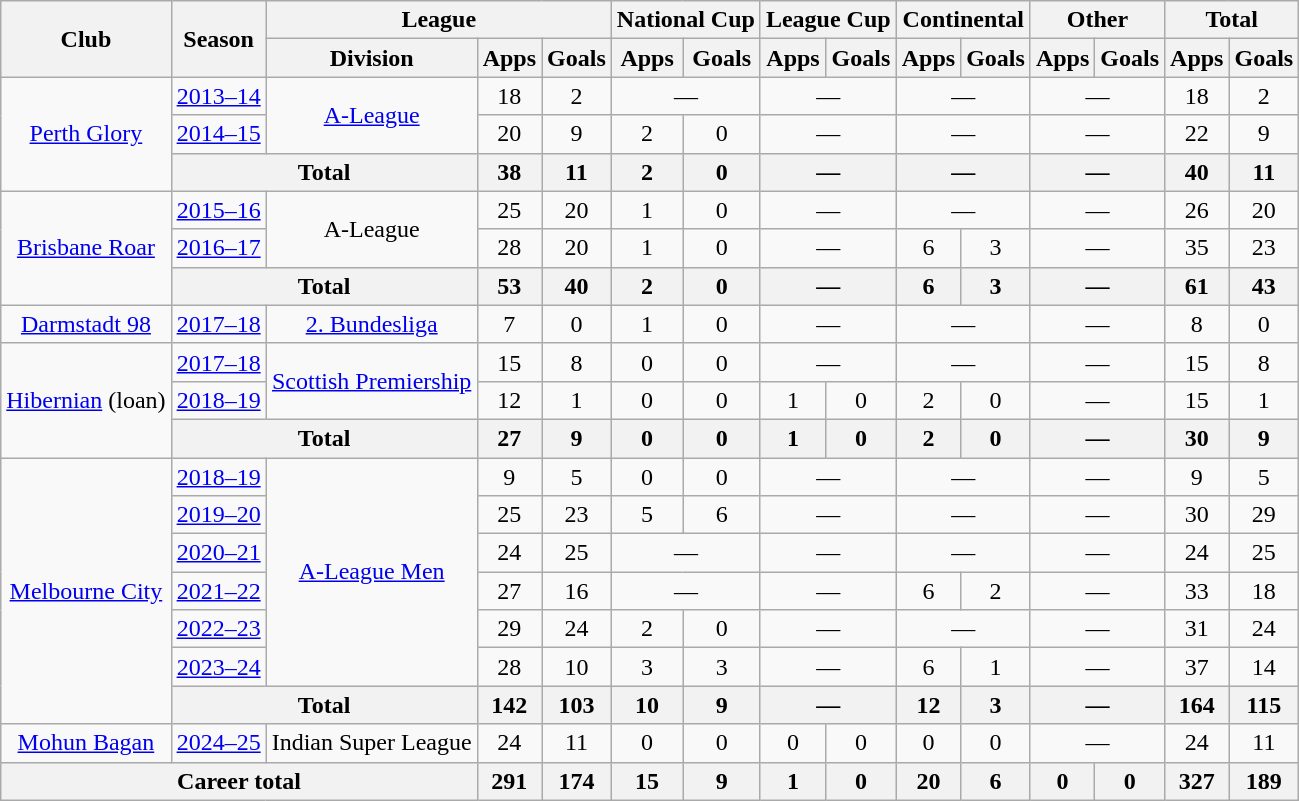<table class="wikitable" style="text-align:center">
<tr>
<th rowspan=2>Club</th>
<th rowspan=2>Season</th>
<th colspan=3>League</th>
<th colspan=2>National Cup</th>
<th colspan=2>League Cup</th>
<th colspan=2>Continental</th>
<th colspan=2>Other</th>
<th colspan=2>Total</th>
</tr>
<tr>
<th>Division</th>
<th>Apps</th>
<th>Goals</th>
<th>Apps</th>
<th>Goals</th>
<th>Apps</th>
<th>Goals</th>
<th>Apps</th>
<th>Goals</th>
<th>Apps</th>
<th>Goals</th>
<th>Apps</th>
<th>Goals</th>
</tr>
<tr>
<td rowspan="3"><a href='#'>Perth Glory</a></td>
<td><a href='#'>2013–14</a></td>
<td rowspan="2"><a href='#'>A-League</a></td>
<td>18</td>
<td>2</td>
<td colspan="2">—</td>
<td colspan="2">—</td>
<td colspan="2">—</td>
<td colspan="2">—</td>
<td>18</td>
<td>2</td>
</tr>
<tr>
<td><a href='#'>2014–15</a></td>
<td>20</td>
<td>9</td>
<td>2</td>
<td>0</td>
<td colspan="2">—</td>
<td colspan="2">—</td>
<td colspan="2">—</td>
<td>22</td>
<td>9</td>
</tr>
<tr>
<th colspan=2>Total</th>
<th>38</th>
<th>11</th>
<th>2</th>
<th>0</th>
<th colspan="2">—</th>
<th colspan="2">—</th>
<th colspan="2">—</th>
<th>40</th>
<th>11</th>
</tr>
<tr>
<td rowspan="3"><a href='#'>Brisbane Roar</a></td>
<td><a href='#'>2015–16</a></td>
<td rowspan="2">A-League</td>
<td>25</td>
<td>20</td>
<td>1</td>
<td>0</td>
<td colspan="2">—</td>
<td colspan="2">—</td>
<td colspan="2">—</td>
<td>26</td>
<td>20</td>
</tr>
<tr>
<td><a href='#'>2016–17</a></td>
<td>28</td>
<td>20</td>
<td>1</td>
<td>0</td>
<td colspan="2">—</td>
<td>6</td>
<td>3</td>
<td colspan="2">—</td>
<td>35</td>
<td>23</td>
</tr>
<tr>
<th colspan=2>Total</th>
<th>53</th>
<th>40</th>
<th>2</th>
<th>0</th>
<th colspan="2">—</th>
<th>6</th>
<th>3</th>
<th colspan="2">—</th>
<th>61</th>
<th>43</th>
</tr>
<tr>
<td><a href='#'>Darmstadt 98</a></td>
<td><a href='#'>2017–18</a></td>
<td><a href='#'>2. Bundesliga</a></td>
<td>7</td>
<td>0</td>
<td>1</td>
<td>0</td>
<td colspan="2">—</td>
<td colspan="2">—</td>
<td colspan="2">—</td>
<td>8</td>
<td>0</td>
</tr>
<tr>
<td rowspan="3"><a href='#'>Hibernian</a> (loan)</td>
<td><a href='#'>2017–18</a></td>
<td rowspan="2"><a href='#'>Scottish Premiership</a></td>
<td>15</td>
<td>8</td>
<td>0</td>
<td>0</td>
<td colspan="2">—</td>
<td colspan="2">—</td>
<td colspan="2">—</td>
<td>15</td>
<td>8</td>
</tr>
<tr>
<td><a href='#'>2018–19</a></td>
<td>12</td>
<td>1</td>
<td>0</td>
<td>0</td>
<td>1</td>
<td>0</td>
<td>2</td>
<td>0</td>
<td colspan="2">—</td>
<td>15</td>
<td>1</td>
</tr>
<tr>
<th colspan=2>Total</th>
<th>27</th>
<th>9</th>
<th>0</th>
<th>0</th>
<th>1</th>
<th>0</th>
<th>2</th>
<th>0</th>
<th colspan="2">—</th>
<th>30</th>
<th>9</th>
</tr>
<tr>
<td rowspan="7"><a href='#'>Melbourne City</a></td>
<td><a href='#'>2018–19</a></td>
<td rowspan="6"><a href='#'>A-League Men</a></td>
<td>9</td>
<td>5</td>
<td>0</td>
<td>0</td>
<td colspan="2">—</td>
<td colspan="2">—</td>
<td colspan="2">—</td>
<td>9</td>
<td>5</td>
</tr>
<tr>
<td><a href='#'>2019–20</a></td>
<td>25</td>
<td>23</td>
<td>5</td>
<td>6</td>
<td colspan="2">—</td>
<td colspan="2">—</td>
<td colspan="2">—</td>
<td>30</td>
<td>29</td>
</tr>
<tr>
<td><a href='#'>2020–21</a></td>
<td>24</td>
<td>25</td>
<td colspan="2">—</td>
<td colspan="2">—</td>
<td colspan="2">—</td>
<td colspan="2">—</td>
<td>24</td>
<td>25</td>
</tr>
<tr>
<td><a href='#'>2021–22</a></td>
<td>27</td>
<td>16</td>
<td colspan="2">—</td>
<td colspan="2">—</td>
<td>6</td>
<td>2</td>
<td colspan="2">—</td>
<td>33</td>
<td>18</td>
</tr>
<tr>
<td><a href='#'>2022–23</a></td>
<td>29</td>
<td>24</td>
<td>2</td>
<td>0</td>
<td colspan="2">—</td>
<td colspan="2">—</td>
<td colspan="2">—</td>
<td>31</td>
<td>24</td>
</tr>
<tr>
<td><a href='#'>2023–24</a></td>
<td>28</td>
<td>10</td>
<td>3</td>
<td>3</td>
<td colspan="2">—</td>
<td>6</td>
<td>1</td>
<td colspan="2">—</td>
<td>37</td>
<td>14</td>
</tr>
<tr>
<th colspan="2">Total</th>
<th>142</th>
<th>103</th>
<th>10</th>
<th>9</th>
<th colspan="2">—</th>
<th>12</th>
<th>3</th>
<th colspan="2">—</th>
<th>164</th>
<th>115</th>
</tr>
<tr>
<td><a href='#'>Mohun Bagan</a></td>
<td><a href='#'>2024–25</a></td>
<td>Indian Super League</td>
<td>24</td>
<td>11</td>
<td>0</td>
<td>0</td>
<td>0</td>
<td>0</td>
<td>0</td>
<td 0>0</td>
<td colspan="2">—</td>
<td>24</td>
<td>11</td>
</tr>
<tr>
<th colspan="3">Career total</th>
<th>291</th>
<th>174</th>
<th>15</th>
<th>9</th>
<th>1</th>
<th>0</th>
<th>20</th>
<th>6</th>
<th>0</th>
<th>0</th>
<th>327</th>
<th>189</th>
</tr>
</table>
